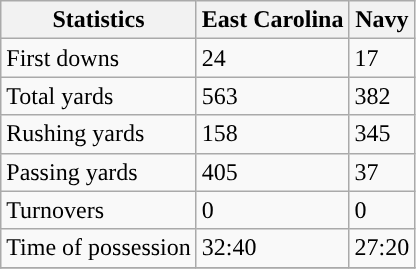<table class="wikitable">
<tr>
<th>Statistics</th>
<th>East Carolina</th>
<th>Navy</th>
</tr>
<tr>
<td>First downs</td>
<td>24</td>
<td>17</td>
</tr>
<tr>
<td>Total yards</td>
<td>563</td>
<td>382</td>
</tr>
<tr>
<td>Rushing yards</td>
<td>158</td>
<td>345</td>
</tr>
<tr>
<td>Passing yards</td>
<td>405</td>
<td>37</td>
</tr>
<tr>
<td>Turnovers</td>
<td>0</td>
<td>0</td>
</tr>
<tr>
<td>Time of possession</td>
<td>32:40</td>
<td>27:20</td>
</tr>
<tr>
</tr>
</table>
